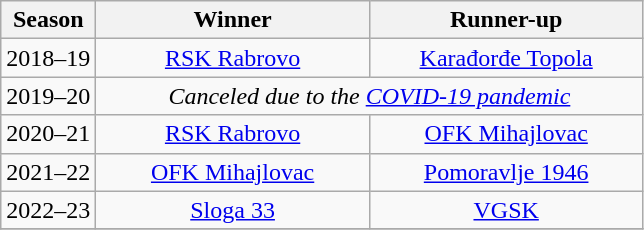<table class="wikitable sortable" style="text-align:center">
<tr>
<th>Season</th>
<th width=175>Winner</th>
<th width=175>Runner-up</th>
</tr>
<tr>
<td>2018–19 </td>
<td><a href='#'>RSK Rabrovo</a></td>
<td><a href='#'>Karađorđe Topola</a></td>
</tr>
<tr>
<td>2019–20 </td>
<td colspan=6><em>Canceled due to the <a href='#'>COVID-19 pandemic</a></em></td>
</tr>
<tr>
<td>2020–21 </td>
<td><a href='#'>RSK Rabrovo</a></td>
<td><a href='#'>OFK Mihajlovac</a></td>
</tr>
<tr>
<td>2021–22 </td>
<td><a href='#'>OFK Mihajlovac</a></td>
<td><a href='#'>Pomoravlje 1946</a></td>
</tr>
<tr>
<td>2022–23 </td>
<td><a href='#'>Sloga 33</a></td>
<td><a href='#'>VGSK</a></td>
</tr>
<tr>
</tr>
</table>
